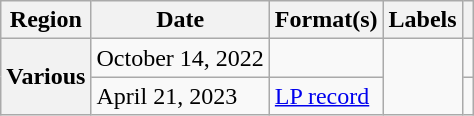<table class="wikitable plainrowheaders">
<tr>
<th scope="col">Region</th>
<th scope="col">Date</th>
<th scope="col">Format(s)</th>
<th scope="col">Labels</th>
<th scope="col"></th>
</tr>
<tr>
<th rowspan="2" scope="row">Various</th>
<td>October 14, 2022</td>
<td></td>
<td rowspan="2"></td>
<td align="center"></td>
</tr>
<tr>
<td>April 21, 2023</td>
<td><a href='#'>LP record</a></td>
<td align="center"></td>
</tr>
</table>
